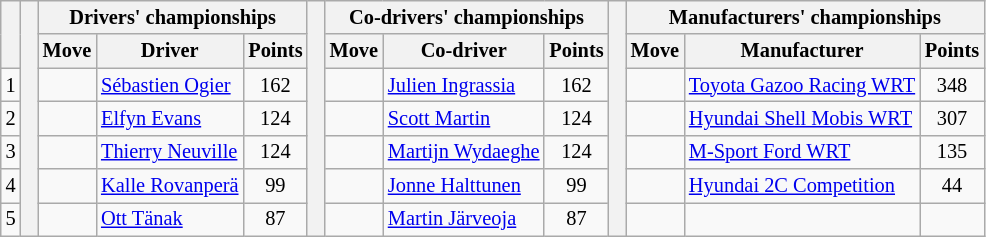<table class="wikitable" style="font-size:85%;">
<tr>
<th rowspan="2"></th>
<th rowspan="7" style="width:5px;"></th>
<th colspan="3">Drivers' championships</th>
<th rowspan="7" style="width:5px;"></th>
<th colspan="3" nowrap>Co-drivers' championships</th>
<th rowspan="7" style="width:5px;"></th>
<th colspan="3" nowrap>Manufacturers' championships</th>
</tr>
<tr>
<th>Move</th>
<th>Driver</th>
<th>Points</th>
<th>Move</th>
<th>Co-driver</th>
<th>Points</th>
<th>Move</th>
<th>Manufacturer</th>
<th>Points</th>
</tr>
<tr>
<td align="center">1</td>
<td align="center"></td>
<td><a href='#'>Sébastien Ogier</a></td>
<td align="center">162</td>
<td align="center"></td>
<td><a href='#'>Julien Ingrassia</a></td>
<td align="center">162</td>
<td align="center"></td>
<td nowrap><a href='#'>Toyota Gazoo Racing WRT</a></td>
<td align="center">348</td>
</tr>
<tr>
<td align="center">2</td>
<td align="center"></td>
<td><a href='#'>Elfyn Evans</a></td>
<td align="center">124</td>
<td align="center"></td>
<td><a href='#'>Scott Martin</a></td>
<td align="center">124</td>
<td align="center"></td>
<td><a href='#'>Hyundai Shell Mobis WRT</a></td>
<td align="center">307</td>
</tr>
<tr>
<td align="center">3</td>
<td align="center"></td>
<td><a href='#'>Thierry Neuville</a></td>
<td align="center">124</td>
<td align="center"></td>
<td nowrap><a href='#'>Martijn Wydaeghe</a></td>
<td align="center">124</td>
<td align="center"></td>
<td><a href='#'>M-Sport Ford WRT</a></td>
<td align="center">135</td>
</tr>
<tr>
<td align="center">4</td>
<td align="center"></td>
<td nowrap><a href='#'>Kalle Rovanperä</a></td>
<td align="center">99</td>
<td align="center"></td>
<td nowrap><a href='#'>Jonne Halttunen</a></td>
<td align="center">99</td>
<td align="center"></td>
<td><a href='#'>Hyundai 2C Competition</a></td>
<td align="center">44</td>
</tr>
<tr>
<td align="center">5</td>
<td align="center"></td>
<td><a href='#'>Ott Tänak</a></td>
<td align="center">87</td>
<td align="center"></td>
<td><a href='#'>Martin Järveoja</a></td>
<td align="center">87</td>
<td></td>
<td></td>
<td></td>
</tr>
</table>
